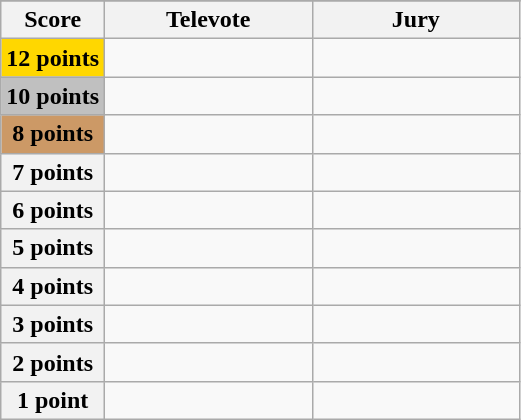<table class="wikitable">
<tr>
</tr>
<tr>
<th scope="col" width="20%">Score</th>
<th scope="col" width="40%">Televote</th>
<th scope="col" width="40%">Jury</th>
</tr>
<tr>
<th scope="row" style="background:gold">12 points</th>
<td></td>
<td></td>
</tr>
<tr>
<th scope="row" style="background:silver">10 points</th>
<td></td>
<td></td>
</tr>
<tr>
<th scope="row" style="background:#CC9966">8 points</th>
<td></td>
<td></td>
</tr>
<tr>
<th scope="row">7 points</th>
<td></td>
<td></td>
</tr>
<tr>
<th scope="row">6 points</th>
<td></td>
<td></td>
</tr>
<tr>
<th scope="row">5 points</th>
<td></td>
<td></td>
</tr>
<tr>
<th scope="row">4 points</th>
<td></td>
<td></td>
</tr>
<tr>
<th scope="row">3 points</th>
<td></td>
<td></td>
</tr>
<tr>
<th scope="row">2 points</th>
<td></td>
<td></td>
</tr>
<tr>
<th scope="row">1 point</th>
<td></td>
<td></td>
</tr>
</table>
